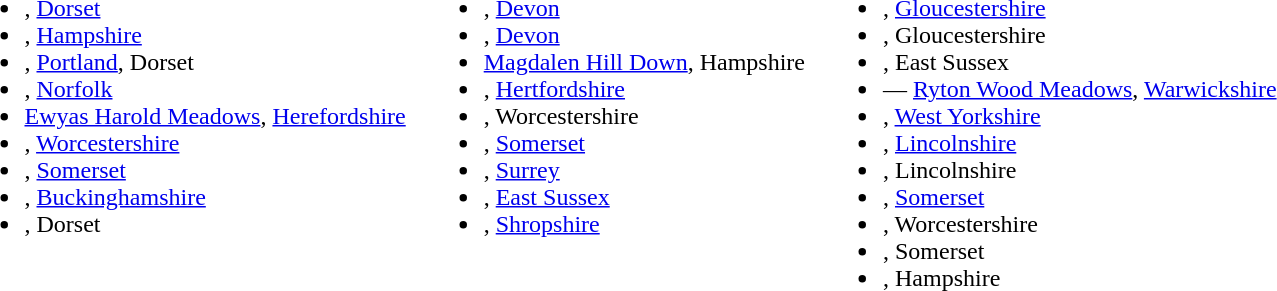<table cellspacing=10|>
<tr>
<td valign="top"><br><ul><li>, <a href='#'>Dorset</a></li><li>, <a href='#'>Hampshire</a></li><li>, <a href='#'>Portland</a>, Dorset</li><li>, <a href='#'>Norfolk</a></li><li><a href='#'>Ewyas Harold Meadows</a>, <a href='#'>Herefordshire</a></li><li>, <a href='#'>Worcestershire</a></li><li>, <a href='#'>Somerset</a></li><li>, <a href='#'>Buckinghamshire</a></li><li>, Dorset</li></ul></td>
<td valign="top"><br><ul><li>, <a href='#'>Devon</a></li><li>, <a href='#'>Devon</a></li><li><a href='#'>Magdalen Hill Down</a>, Hampshire</li><li>, <a href='#'>Hertfordshire</a></li><li>, Worcestershire</li><li>, <a href='#'>Somerset</a></li><li>, <a href='#'>Surrey</a></li><li>, <a href='#'>East Sussex</a></li><li>, <a href='#'>Shropshire</a></li></ul></td>
<td valign="top"><br><ul><li>, <a href='#'>Gloucestershire</a></li><li>, Gloucestershire</li><li>, East Sussex</li><li> — <a href='#'>Ryton Wood Meadows</a>, <a href='#'>Warwickshire</a></li><li>, <a href='#'>West Yorkshire</a></li><li>, <a href='#'>Lincolnshire</a></li><li>, Lincolnshire</li><li>, <a href='#'>Somerset</a></li><li>, Worcestershire</li><li>, Somerset</li><li>, Hampshire</li></ul></td>
</tr>
</table>
